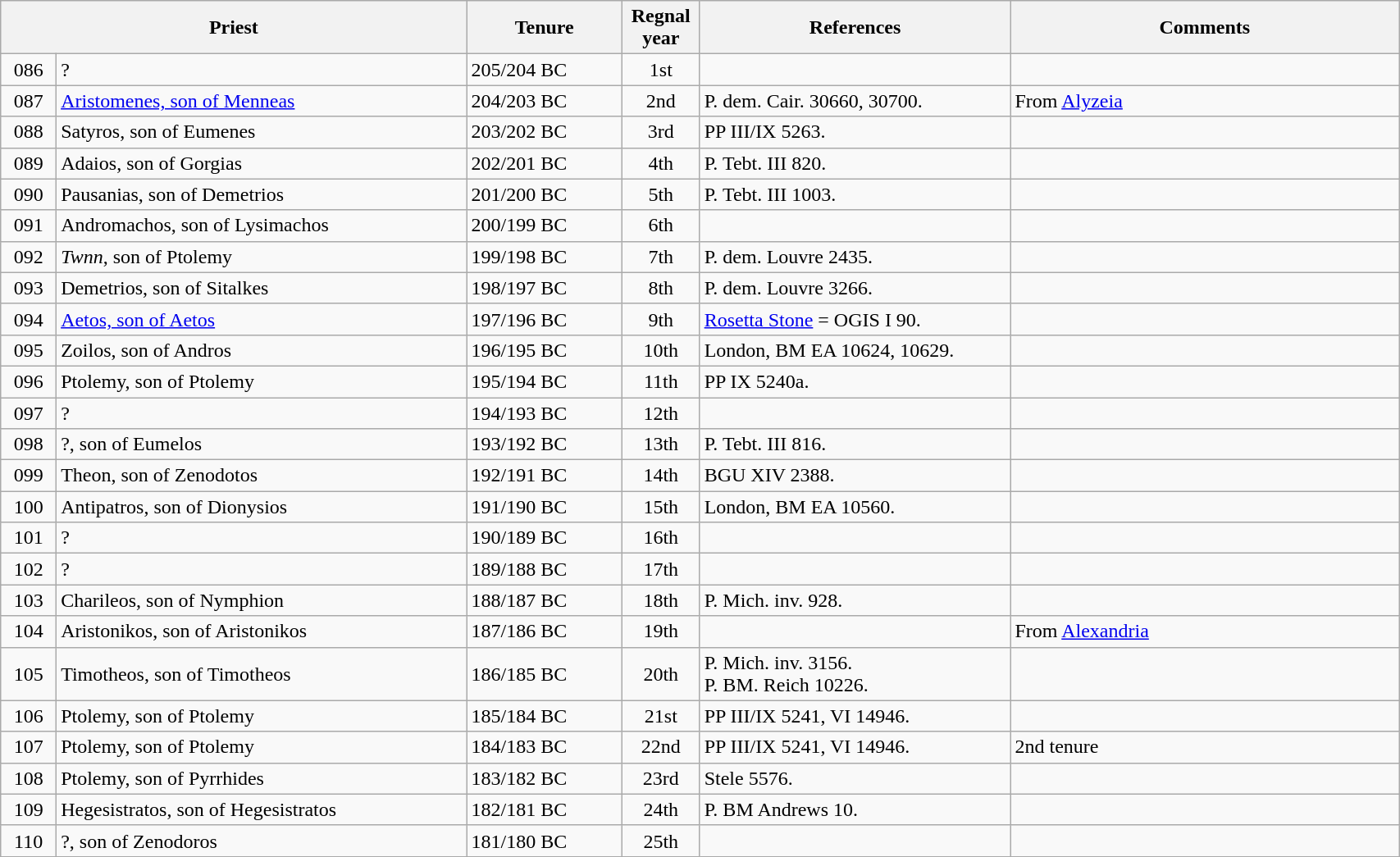<table class="wikitable" style="width:90%;">
<tr style="background-color:#f9f9f9;">
<th bgcolor="#FFDEAD" style="width:30%;" colspan="2"><strong>Priest</strong></th>
<th bgcolor="#FFDEAD" style="width:10%;">Tenure</th>
<th bgcolor="#FFDEAD" style="width:5%;">Regnal year</th>
<th bgcolor="#FFDEAD" style="width:20%;">References</th>
<th bgcolor="#FFDEAD" style="width:25%;">Comments</th>
</tr>
<tr>
<td align="center">086</td>
<td>?</td>
<td>205/204 BC</td>
<td align="center">1st</td>
<td></td>
<td></td>
</tr>
<tr>
<td align="center">087</td>
<td><a href='#'>Aristomenes, son of Menneas</a></td>
<td>204/203 BC</td>
<td align="center">2nd</td>
<td>P. dem. Cair. 30660, 30700.</td>
<td>From <a href='#'>Alyzeia</a></td>
</tr>
<tr>
<td align="center">088</td>
<td>Satyros, son of Eumenes</td>
<td>203/202 BC</td>
<td align="center">3rd</td>
<td>PP III/IX 5263.</td>
<td></td>
</tr>
<tr>
<td align="center">089</td>
<td>Adaios, son of Gorgias</td>
<td>202/201 BC</td>
<td align="center">4th</td>
<td>P. Tebt. III 820.</td>
<td></td>
</tr>
<tr>
<td align="center">090</td>
<td>Pausanias, son of Demetrios</td>
<td>201/200 BC</td>
<td align="center">5th</td>
<td>P. Tebt. III 1003.</td>
<td></td>
</tr>
<tr>
<td align="center">091</td>
<td>Andromachos, son of Lysimachos</td>
<td>200/199 BC</td>
<td align="center">6th</td>
<td></td>
<td></td>
</tr>
<tr>
<td align="center">092</td>
<td><em>Twnn</em>, son of Ptolemy</td>
<td>199/198 BC</td>
<td align="center">7th</td>
<td>P. dem. Louvre 2435.</td>
<td></td>
</tr>
<tr>
<td align="center">093</td>
<td>Demetrios, son of Sitalkes</td>
<td>198/197 BC</td>
<td align="center">8th</td>
<td>P. dem. Louvre 3266.</td>
<td></td>
</tr>
<tr>
<td align="center">094</td>
<td><a href='#'>Aetos, son of Aetos</a></td>
<td>197/196 BC</td>
<td align="center">9th</td>
<td><a href='#'>Rosetta Stone</a> = OGIS I 90.</td>
<td></td>
</tr>
<tr>
<td align="center">095</td>
<td>Zoilos, son of Andros</td>
<td>196/195 BC</td>
<td align="center">10th</td>
<td>London, BM EA 10624, 10629.</td>
<td></td>
</tr>
<tr>
<td align="center">096</td>
<td>Ptolemy, son of Ptolemy</td>
<td>195/194 BC</td>
<td align="center">11th</td>
<td>PP IX 5240a.</td>
<td></td>
</tr>
<tr>
<td align="center">097</td>
<td>?</td>
<td>194/193 BC</td>
<td align="center">12th</td>
<td></td>
<td></td>
</tr>
<tr>
<td align="center">098</td>
<td>?, son of Eumelos</td>
<td>193/192 BC</td>
<td align="center">13th</td>
<td>P. Tebt. III 816.</td>
<td></td>
</tr>
<tr>
<td align="center">099</td>
<td>Theon, son of Zenodotos</td>
<td>192/191 BC</td>
<td align="center">14th</td>
<td>BGU XIV 2388.</td>
<td></td>
</tr>
<tr>
<td align="center">100</td>
<td>Antipatros, son of Dionysios</td>
<td>191/190 BC</td>
<td align="center">15th</td>
<td>London, BM EA 10560.</td>
<td></td>
</tr>
<tr>
<td align="center">101</td>
<td>?</td>
<td>190/189 BC</td>
<td align="center">16th</td>
<td></td>
<td></td>
</tr>
<tr>
<td align="center">102</td>
<td>?</td>
<td>189/188 BC</td>
<td align="center">17th</td>
<td></td>
<td></td>
</tr>
<tr>
<td align="center">103</td>
<td>Charileos, son of Nymphion</td>
<td>188/187 BC</td>
<td align="center">18th</td>
<td>P. Mich. inv. 928.</td>
<td></td>
</tr>
<tr>
<td align="center">104</td>
<td>Aristonikos, son of Aristonikos</td>
<td>187/186 BC</td>
<td align="center">19th</td>
<td></td>
<td>From <a href='#'>Alexandria</a></td>
</tr>
<tr>
<td align="center">105</td>
<td>Timotheos, son of Timotheos</td>
<td>186/185 BC</td>
<td align="center">20th</td>
<td>P. Mich. inv. 3156.<br>P. BM. Reich 10226.</td>
<td></td>
</tr>
<tr>
<td align="center">106</td>
<td>Ptolemy, son of Ptolemy</td>
<td>185/184 BC</td>
<td align="center">21st</td>
<td>PP III/IX 5241, VI 14946.</td>
<td></td>
</tr>
<tr>
<td align="center">107</td>
<td>Ptolemy, son of Ptolemy</td>
<td>184/183 BC</td>
<td align="center">22nd</td>
<td>PP III/IX 5241, VI 14946.</td>
<td>2nd tenure</td>
</tr>
<tr>
<td align="center">108</td>
<td>Ptolemy, son of Pyrrhides</td>
<td>183/182 BC</td>
<td align="center">23rd</td>
<td>Stele 5576.</td>
<td></td>
</tr>
<tr>
<td align="center">109</td>
<td>Hegesistratos, son of Hegesistratos</td>
<td>182/181 BC</td>
<td align="center">24th</td>
<td>P. BM Andrews 10.</td>
<td></td>
</tr>
<tr>
<td align="center">110</td>
<td>?, son of Zenodoros</td>
<td>181/180 BC</td>
<td align="center">25th</td>
<td></td>
<td></td>
</tr>
</table>
